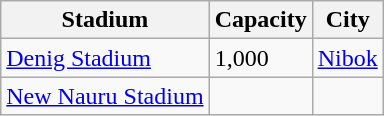<table class="wikitable sortable">
<tr>
<th>Stadium</th>
<th>Capacity</th>
<th>City</th>
</tr>
<tr>
<td><a href='#'>Denig Stadium</a></td>
<td>1,000</td>
<td><a href='#'>Nibok</a></td>
</tr>
<tr>
<td><a href='#'>New Nauru Stadium</a></td>
<td></td>
<td></td>
</tr>
</table>
